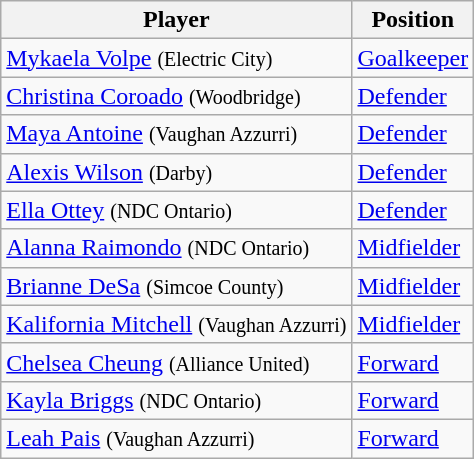<table class="wikitable">
<tr>
<th>Player</th>
<th>Position</th>
</tr>
<tr>
<td><a href='#'>Mykaela Volpe</a> <small>(Electric City)</small></td>
<td><a href='#'>Goalkeeper</a></td>
</tr>
<tr>
<td><a href='#'>Christina Coroado</a> <small>(Woodbridge)</small></td>
<td><a href='#'>Defender</a></td>
</tr>
<tr>
<td><a href='#'>Maya Antoine</a> <small>(Vaughan Azzurri)</small></td>
<td><a href='#'>Defender</a></td>
</tr>
<tr>
<td><a href='#'>Alexis Wilson</a> <small>(Darby)</small></td>
<td><a href='#'>Defender</a></td>
</tr>
<tr>
<td><a href='#'>Ella Ottey</a> <small>(NDC Ontario)</small></td>
<td><a href='#'>Defender</a></td>
</tr>
<tr>
<td><a href='#'>Alanna Raimondo</a> <small>(NDC Ontario)</small></td>
<td><a href='#'>Midfielder</a></td>
</tr>
<tr>
<td><a href='#'>Brianne DeSa</a> <small>(Simcoe County)</small></td>
<td><a href='#'>Midfielder</a></td>
</tr>
<tr>
<td><a href='#'>Kalifornia Mitchell</a> <small>(Vaughan Azzurri)</small></td>
<td><a href='#'>Midfielder</a></td>
</tr>
<tr>
<td><a href='#'>Chelsea Cheung</a> <small>(Alliance United)</small></td>
<td><a href='#'>Forward</a></td>
</tr>
<tr>
<td><a href='#'>Kayla Briggs</a> <small>(NDC Ontario)</small></td>
<td><a href='#'>Forward</a></td>
</tr>
<tr>
<td><a href='#'>Leah Pais</a> <small>(Vaughan Azzurri)</small></td>
<td><a href='#'>Forward</a></td>
</tr>
</table>
